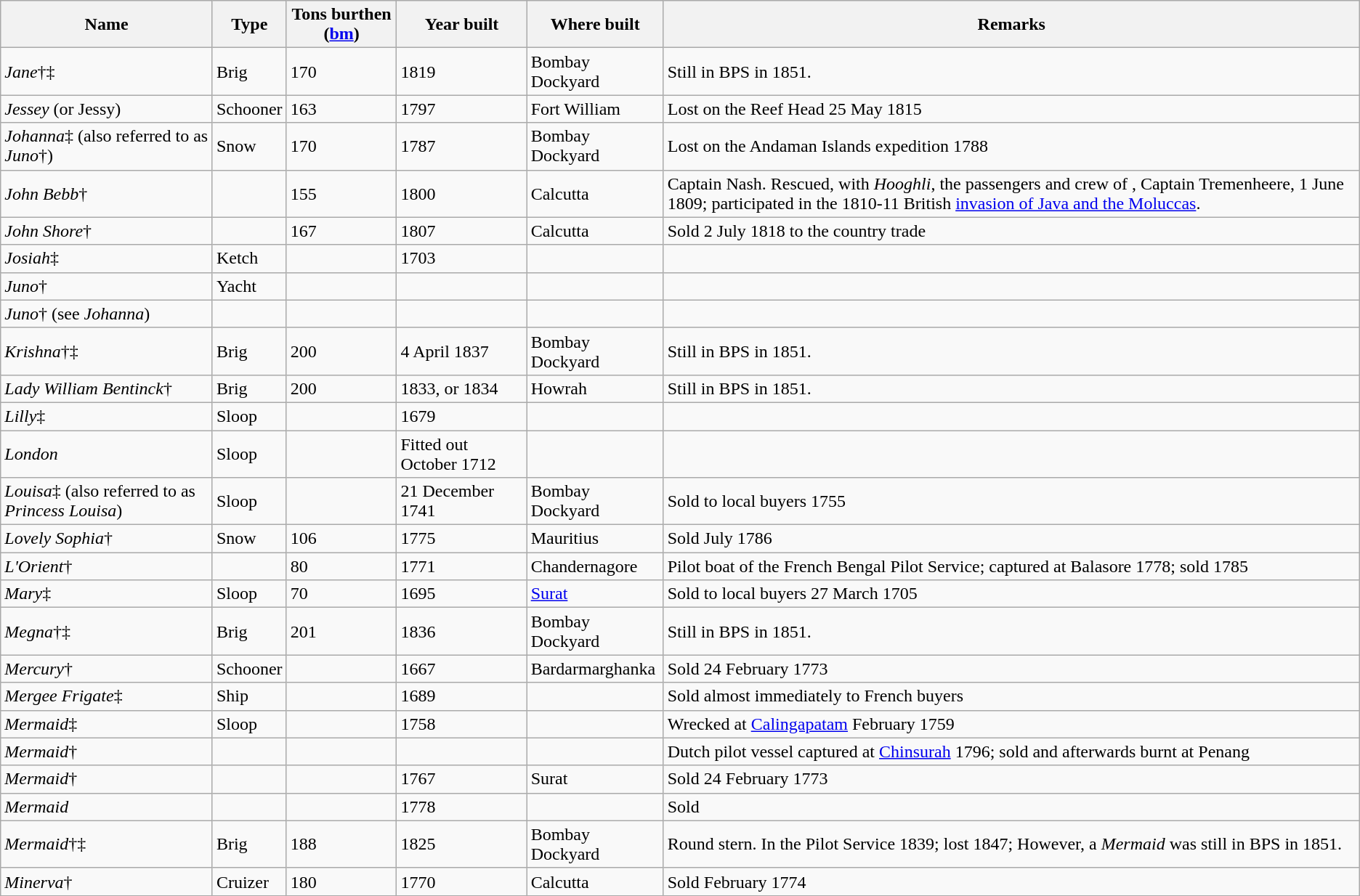<table class="sortable wikitable">
<tr>
<th>Name</th>
<th>Type</th>
<th>Tons burthen (<a href='#'>bm</a>)</th>
<th>Year built</th>
<th>Where built</th>
<th>Remarks</th>
</tr>
<tr>
<td><em>Jane</em>†‡</td>
<td>Brig</td>
<td>170</td>
<td>1819</td>
<td>Bombay Dockyard</td>
<td>Still in BPS in 1851.</td>
</tr>
<tr>
<td><em>Jessey</em> (or Jessy)</td>
<td>Schooner</td>
<td>163</td>
<td>1797</td>
<td>Fort William</td>
<td>Lost on the Reef Head 25 May 1815</td>
</tr>
<tr>
<td><em>Johanna</em>‡ (also referred to as <em>Juno</em>†)</td>
<td>Snow</td>
<td>170</td>
<td>1787</td>
<td>Bombay Dockyard</td>
<td>Lost on the Andaman Islands expedition 1788</td>
</tr>
<tr>
<td><em>John Bebb</em>†</td>
<td></td>
<td>155</td>
<td>1800</td>
<td>Calcutta</td>
<td>Captain Nash. Rescued, with <em>Hooghli</em>, the passengers and crew of , Captain Tremenheere, 1 June 1809; participated in the 1810-11 British <a href='#'>invasion of Java and the Moluccas</a>.</td>
</tr>
<tr>
<td><em>John Shore</em>†</td>
<td></td>
<td>167</td>
<td>1807</td>
<td>Calcutta</td>
<td>Sold 2 July 1818 to the country trade</td>
</tr>
<tr>
<td><em>Josiah</em>‡</td>
<td>Ketch</td>
<td></td>
<td>1703</td>
<td></td>
<td></td>
</tr>
<tr>
<td><em>Juno</em>†</td>
<td>Yacht</td>
<td></td>
<td></td>
<td></td>
<td></td>
</tr>
<tr>
<td><em>Juno</em>† (see <em>Johanna</em>)</td>
<td></td>
<td></td>
<td></td>
<td></td>
<td></td>
</tr>
<tr>
<td><em>Krishna</em>†‡</td>
<td>Brig</td>
<td>200</td>
<td>4 April 1837</td>
<td>Bombay Dockyard</td>
<td>Still in BPS in 1851.</td>
</tr>
<tr>
<td><em>Lady William Bentinck</em>†</td>
<td>Brig</td>
<td>200</td>
<td>1833, or 1834</td>
<td>Howrah</td>
<td>Still in BPS in 1851.</td>
</tr>
<tr>
<td><em>Lilly</em>‡</td>
<td>Sloop</td>
<td></td>
<td>1679</td>
<td></td>
<td></td>
</tr>
<tr>
<td><em>London</em></td>
<td>Sloop</td>
<td></td>
<td>Fitted out October 1712</td>
<td></td>
<td></td>
</tr>
<tr>
<td><em>Louisa</em>‡ (also referred to as <em>Princess Louisa</em>)</td>
<td>Sloop</td>
<td></td>
<td>21 December 1741</td>
<td>Bombay Dockyard</td>
<td>Sold to local buyers 1755</td>
</tr>
<tr>
<td><em>Lovely Sophia</em>†</td>
<td>Snow</td>
<td>106</td>
<td>1775</td>
<td>Mauritius</td>
<td>Sold July 1786</td>
</tr>
<tr>
<td><em>L'Orient</em>†</td>
<td></td>
<td>80</td>
<td>1771</td>
<td>Chandernagore</td>
<td>Pilot boat of the French Bengal Pilot Service; captured at Balasore 1778; sold 1785</td>
</tr>
<tr>
<td><em>Mary</em>‡</td>
<td>Sloop</td>
<td>70</td>
<td>1695</td>
<td><a href='#'>Surat</a></td>
<td>Sold to local buyers 27 March 1705</td>
</tr>
<tr>
<td><em>Megna</em>†‡</td>
<td>Brig</td>
<td>201</td>
<td>1836</td>
<td>Bombay Dockyard</td>
<td>Still in BPS in 1851.</td>
</tr>
<tr>
<td><em>Mercury</em>†</td>
<td>Schooner</td>
<td></td>
<td>1667</td>
<td>Bardarmarghanka</td>
<td>Sold 24 February 1773</td>
</tr>
<tr>
<td><em>Mergee Frigate</em>‡</td>
<td>Ship</td>
<td></td>
<td>1689</td>
<td></td>
<td>Sold almost immediately to French buyers</td>
</tr>
<tr>
<td><em>Mermaid</em>‡</td>
<td>Sloop</td>
<td></td>
<td>1758</td>
<td></td>
<td>Wrecked at <a href='#'>Calingapatam</a> February 1759</td>
</tr>
<tr>
<td><em>Mermaid</em>†</td>
<td></td>
<td></td>
<td></td>
<td></td>
<td>Dutch pilot vessel captured at <a href='#'>Chinsurah</a> 1796; sold and afterwards burnt at Penang</td>
</tr>
<tr>
<td><em>Mermaid</em>†</td>
<td></td>
<td></td>
<td>1767</td>
<td>Surat</td>
<td>Sold 24 February 1773</td>
</tr>
<tr>
<td><em>Mermaid</em></td>
<td></td>
<td></td>
<td>1778</td>
<td></td>
<td>Sold</td>
</tr>
<tr>
<td><em>Mermaid</em>†‡</td>
<td>Brig</td>
<td>188</td>
<td>1825</td>
<td>Bombay Dockyard</td>
<td>Round stern. In the Pilot Service 1839; lost 1847; However, a <em>Mermaid</em> was still in BPS in 1851.</td>
</tr>
<tr>
<td><em>Minerva</em>†</td>
<td>Cruizer</td>
<td>180</td>
<td>1770</td>
<td>Calcutta</td>
<td>Sold February 1774</td>
</tr>
<tr>
</tr>
</table>
